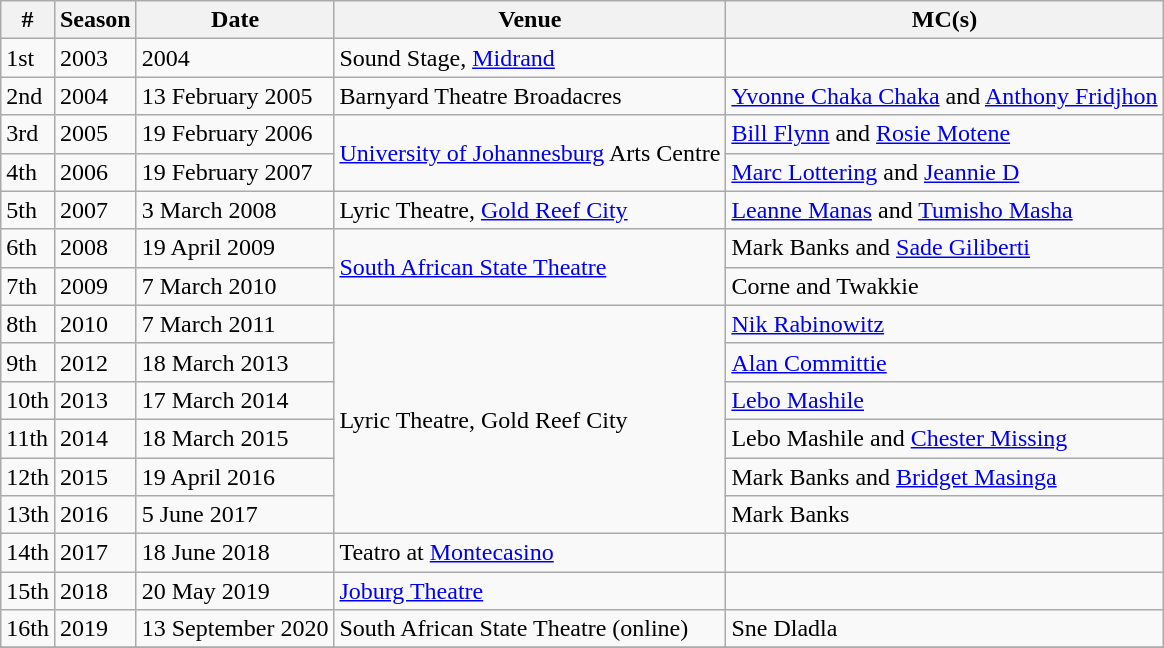<table class="wikitable plainrowsheader">
<tr>
<th>#</th>
<th>Season</th>
<th>Date</th>
<th>Venue</th>
<th>MC(s)</th>
</tr>
<tr>
<td>1st</td>
<td>2003</td>
<td>2004</td>
<td>Sound Stage, <a href='#'>Midrand</a></td>
<td></td>
</tr>
<tr>
<td>2nd</td>
<td>2004</td>
<td>13 February 2005</td>
<td>Barnyard Theatre Broadacres</td>
<td><a href='#'>Yvonne Chaka Chaka</a> and <a href='#'>Anthony Fridjhon</a></td>
</tr>
<tr>
<td>3rd</td>
<td>2005</td>
<td>19 February 2006</td>
<td rowspan="2"><a href='#'>University of Johannesburg</a> Arts Centre</td>
<td><a href='#'>Bill Flynn</a> and <a href='#'>Rosie Motene</a></td>
</tr>
<tr>
<td>4th</td>
<td>2006</td>
<td>19 February 2007</td>
<td><a href='#'>Marc Lottering</a> and <a href='#'>Jeannie D</a></td>
</tr>
<tr>
<td>5th</td>
<td>2007</td>
<td>3 March 2008</td>
<td>Lyric Theatre, <a href='#'>Gold Reef City</a></td>
<td><a href='#'>Leanne Manas</a> and <a href='#'>Tumisho Masha</a></td>
</tr>
<tr>
<td>6th</td>
<td>2008</td>
<td>19 April 2009</td>
<td rowspan="2"><a href='#'>South African State Theatre</a></td>
<td>Mark Banks and <a href='#'>Sade Giliberti</a></td>
</tr>
<tr>
<td>7th</td>
<td>2009</td>
<td>7 March 2010</td>
<td>Corne and Twakkie</td>
</tr>
<tr>
<td>8th</td>
<td>2010</td>
<td>7 March 2011</td>
<td rowspan="6">Lyric Theatre, Gold Reef City</td>
<td><a href='#'>Nik Rabinowitz</a></td>
</tr>
<tr>
<td>9th</td>
<td>2012</td>
<td>18 March 2013</td>
<td><a href='#'>Alan Committie</a></td>
</tr>
<tr>
<td>10th</td>
<td>2013</td>
<td>17 March 2014</td>
<td><a href='#'>Lebo Mashile</a></td>
</tr>
<tr>
<td>11th</td>
<td>2014</td>
<td>18 March 2015</td>
<td>Lebo Mashile and <a href='#'>Chester Missing</a></td>
</tr>
<tr>
<td>12th</td>
<td>2015</td>
<td>19 April 2016</td>
<td>Mark Banks and <a href='#'>Bridget Masinga</a></td>
</tr>
<tr>
<td>13th</td>
<td>2016</td>
<td>5 June 2017</td>
<td>Mark Banks</td>
</tr>
<tr>
<td>14th</td>
<td>2017</td>
<td>18 June 2018</td>
<td>Teatro at <a href='#'>Montecasino</a></td>
<td></td>
</tr>
<tr>
<td>15th</td>
<td>2018</td>
<td>20 May 2019</td>
<td><a href='#'>Joburg Theatre</a></td>
<td></td>
</tr>
<tr>
<td>16th</td>
<td>2019</td>
<td>13 September 2020</td>
<td>South African State Theatre (online)</td>
<td>Sne Dladla</td>
</tr>
<tr>
</tr>
</table>
